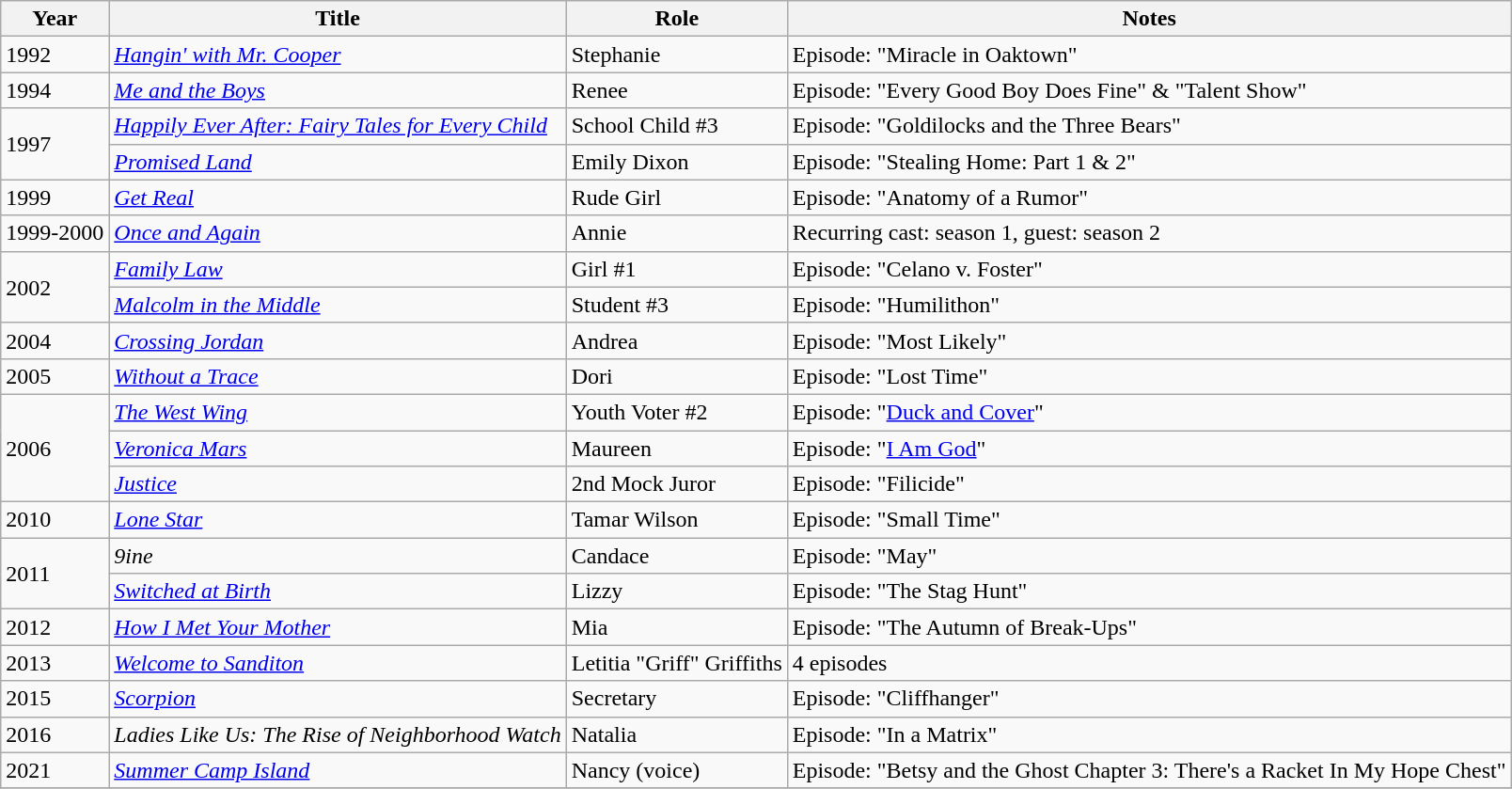<table class="wikitable">
<tr>
<th>Year</th>
<th>Title</th>
<th>Role</th>
<th>Notes</th>
</tr>
<tr>
<td>1992</td>
<td><em><a href='#'>Hangin' with Mr. Cooper</a></em></td>
<td>Stephanie</td>
<td>Episode: "Miracle in Oaktown"</td>
</tr>
<tr>
<td>1994</td>
<td><em><a href='#'>Me and the Boys</a></em></td>
<td>Renee</td>
<td>Episode: "Every Good Boy Does Fine" & "Talent Show"</td>
</tr>
<tr>
<td rowspan=2>1997</td>
<td><em><a href='#'>Happily Ever After: Fairy Tales for Every Child</a></em></td>
<td>School Child #3</td>
<td>Episode: "Goldilocks and the Three Bears"</td>
</tr>
<tr>
<td><em><a href='#'>Promised Land</a></em></td>
<td>Emily Dixon</td>
<td>Episode: "Stealing Home: Part 1 & 2"</td>
</tr>
<tr>
<td>1999</td>
<td><em><a href='#'>Get Real</a></em></td>
<td>Rude Girl</td>
<td>Episode: "Anatomy of a Rumor"</td>
</tr>
<tr>
<td>1999-2000</td>
<td><em><a href='#'>Once and Again</a></em></td>
<td>Annie</td>
<td>Recurring cast: season 1, guest: season 2</td>
</tr>
<tr>
<td rowspan=2>2002</td>
<td><em><a href='#'>Family Law</a></em></td>
<td>Girl #1</td>
<td>Episode: "Celano v. Foster"</td>
</tr>
<tr>
<td><em><a href='#'>Malcolm in the Middle</a></em></td>
<td>Student #3</td>
<td>Episode: "Humilithon"</td>
</tr>
<tr>
<td>2004</td>
<td><em><a href='#'>Crossing Jordan</a></em></td>
<td>Andrea</td>
<td>Episode: "Most Likely"</td>
</tr>
<tr>
<td>2005</td>
<td><em><a href='#'>Without a Trace</a></em></td>
<td>Dori</td>
<td>Episode: "Lost Time"</td>
</tr>
<tr>
<td rowspan=3>2006</td>
<td><em><a href='#'>The West Wing</a></em></td>
<td>Youth Voter #2</td>
<td>Episode: "<a href='#'>Duck and Cover</a>"</td>
</tr>
<tr>
<td><em><a href='#'>Veronica Mars</a></em></td>
<td>Maureen</td>
<td>Episode: "<a href='#'>I Am God</a>"</td>
</tr>
<tr>
<td><em><a href='#'>Justice</a></em></td>
<td>2nd Mock Juror</td>
<td>Episode: "Filicide"</td>
</tr>
<tr>
<td>2010</td>
<td><em><a href='#'>Lone Star</a></em></td>
<td>Tamar Wilson</td>
<td>Episode: "Small Time"</td>
</tr>
<tr>
<td rowspan=2>2011</td>
<td><em>9ine</em></td>
<td>Candace</td>
<td>Episode: "May"</td>
</tr>
<tr>
<td><em><a href='#'>Switched at Birth</a></em></td>
<td>Lizzy</td>
<td>Episode: "The Stag Hunt"</td>
</tr>
<tr>
<td>2012</td>
<td><em><a href='#'>How I Met Your Mother</a></em></td>
<td>Mia</td>
<td>Episode: "The Autumn of Break-Ups"</td>
</tr>
<tr>
<td>2013</td>
<td><em><a href='#'>Welcome to Sanditon</a></em></td>
<td>Letitia "Griff" Griffiths</td>
<td>4 episodes</td>
</tr>
<tr>
<td>2015</td>
<td><em><a href='#'>Scorpion</a></em></td>
<td>Secretary</td>
<td>Episode: "Cliffhanger"</td>
</tr>
<tr>
<td>2016</td>
<td><em>Ladies Like Us: The Rise of Neighborhood Watch</em></td>
<td>Natalia</td>
<td>Episode: "In a Matrix"</td>
</tr>
<tr>
<td>2021</td>
<td><em><a href='#'>Summer Camp Island</a></em></td>
<td>Nancy (voice)</td>
<td>Episode: "Betsy and the Ghost Chapter 3: There's a Racket In My Hope Chest"</td>
</tr>
<tr>
</tr>
</table>
